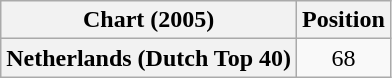<table class="wikitable plainrowheaders" style="text-align:center">
<tr>
<th>Chart (2005)</th>
<th>Position</th>
</tr>
<tr>
<th scope="row">Netherlands (Dutch Top 40)</th>
<td>68</td>
</tr>
</table>
